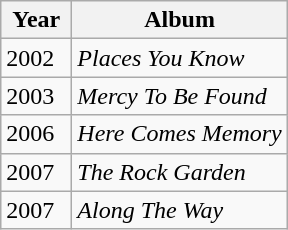<table class="wikitable">
<tr>
<th align="left" valign="top" width="40">Year</th>
<th align="left" valign="top">Album</th>
</tr>
<tr>
<td align="left" valign="top">2002</td>
<td align="left" valign="top"><em>Places You Know</em></td>
</tr>
<tr>
<td align="left" valign="top">2003</td>
<td align="left" valign="top"><em>Mercy To Be Found</em></td>
</tr>
<tr>
<td align="left" valign="top">2006</td>
<td align="left" valign="top"><em>Here Comes Memory</em></td>
</tr>
<tr>
<td align="left" valign="top">2007</td>
<td align="left" valign="top"><em>The Rock Garden</em></td>
</tr>
<tr>
<td align="left" valign="top">2007</td>
<td align="left" valign="top"><em>Along The Way</em></td>
</tr>
</table>
